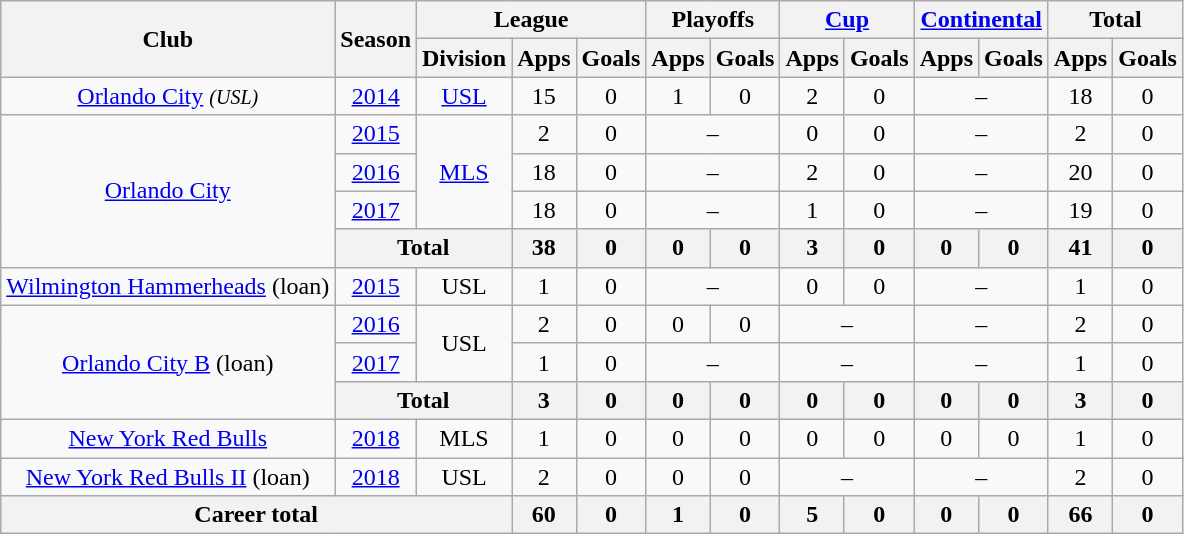<table class="wikitable" style="text-align: center;">
<tr>
<th rowspan=2>Club</th>
<th rowspan=2>Season</th>
<th colspan=3>League</th>
<th colspan=2>Playoffs</th>
<th colspan=2><a href='#'>Cup</a></th>
<th colspan=2><a href='#'>Continental</a></th>
<th colspan=2>Total</th>
</tr>
<tr>
<th>Division</th>
<th>Apps</th>
<th>Goals</th>
<th>Apps</th>
<th>Goals</th>
<th>Apps</th>
<th>Goals</th>
<th>Apps</th>
<th>Goals</th>
<th>Apps</th>
<th>Goals</th>
</tr>
<tr>
<td><a href='#'>Orlando City</a> <small><em>(USL)</em></small></td>
<td><a href='#'>2014</a></td>
<td><a href='#'>USL</a></td>
<td>15</td>
<td>0</td>
<td>1</td>
<td>0</td>
<td>2</td>
<td>0</td>
<td colspan=2>–</td>
<td>18</td>
<td>0</td>
</tr>
<tr>
<td rowspan=4><a href='#'>Orlando City</a></td>
<td><a href='#'>2015</a></td>
<td rowspan=3><a href='#'>MLS</a></td>
<td>2</td>
<td>0</td>
<td colspan=2>–</td>
<td>0</td>
<td>0</td>
<td colspan=2>–</td>
<td>2</td>
<td>0</td>
</tr>
<tr>
<td><a href='#'>2016</a></td>
<td>18</td>
<td>0</td>
<td colspan=2>–</td>
<td>2</td>
<td>0</td>
<td colspan=2>–</td>
<td>20</td>
<td>0</td>
</tr>
<tr>
<td><a href='#'>2017</a></td>
<td>18</td>
<td>0</td>
<td colspan=2>–</td>
<td>1</td>
<td>0</td>
<td colspan=2>–</td>
<td>19</td>
<td>0</td>
</tr>
<tr>
<th colspan=2>Total</th>
<th>38</th>
<th>0</th>
<th>0</th>
<th>0</th>
<th>3</th>
<th>0</th>
<th>0</th>
<th>0</th>
<th>41</th>
<th>0</th>
</tr>
<tr>
<td><a href='#'>Wilmington Hammerheads</a> (loan)</td>
<td><a href='#'>2015</a></td>
<td>USL</td>
<td>1</td>
<td>0</td>
<td colspan=2>–</td>
<td>0</td>
<td>0</td>
<td colspan=2>–</td>
<td>1</td>
<td>0</td>
</tr>
<tr>
<td rowspan=3><a href='#'>Orlando City B</a> (loan)</td>
<td><a href='#'>2016</a></td>
<td rowspan=2>USL</td>
<td>2</td>
<td>0</td>
<td>0</td>
<td>0</td>
<td colspan=2>–</td>
<td colspan=2>–</td>
<td>2</td>
<td>0</td>
</tr>
<tr>
<td><a href='#'>2017</a></td>
<td>1</td>
<td>0</td>
<td colspan=2>–</td>
<td colspan=2>–</td>
<td colspan=2>–</td>
<td>1</td>
<td>0</td>
</tr>
<tr>
<th colspan=2>Total</th>
<th>3</th>
<th>0</th>
<th>0</th>
<th>0</th>
<th>0</th>
<th>0</th>
<th>0</th>
<th>0</th>
<th>3</th>
<th>0</th>
</tr>
<tr>
<td><a href='#'>New York Red Bulls</a></td>
<td><a href='#'>2018</a></td>
<td>MLS</td>
<td>1</td>
<td>0</td>
<td>0</td>
<td>0</td>
<td>0</td>
<td>0</td>
<td>0</td>
<td>0</td>
<td>1</td>
<td>0</td>
</tr>
<tr>
<td><a href='#'>New York Red Bulls II</a> (loan)</td>
<td><a href='#'>2018</a></td>
<td>USL</td>
<td>2</td>
<td>0</td>
<td>0</td>
<td>0</td>
<td colspan=2>–</td>
<td colspan=2>–</td>
<td>2</td>
<td>0</td>
</tr>
<tr>
<th colspan=3>Career total</th>
<th>60</th>
<th>0</th>
<th>1</th>
<th>0</th>
<th>5</th>
<th>0</th>
<th>0</th>
<th>0</th>
<th>66</th>
<th>0</th>
</tr>
</table>
